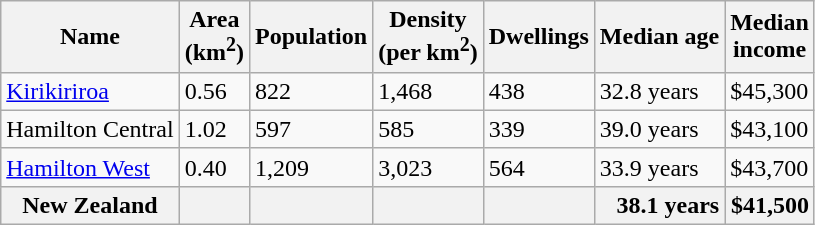<table class="wikitable defaultright col1left">
<tr>
<th>Name</th>
<th>Area<br>(km<sup>2</sup>)</th>
<th>Population</th>
<th>Density<br>(per km<sup>2</sup>)</th>
<th>Dwellings</th>
<th>Median age</th>
<th>Median<br>income</th>
</tr>
<tr>
<td><a href='#'>Kirikiriroa</a></td>
<td>0.56</td>
<td>822</td>
<td>1,468</td>
<td>438</td>
<td>32.8 years</td>
<td>$45,300</td>
</tr>
<tr>
<td>Hamilton Central</td>
<td>1.02</td>
<td>597</td>
<td>585</td>
<td>339</td>
<td>39.0 years</td>
<td>$43,100</td>
</tr>
<tr>
<td><a href='#'>Hamilton West</a></td>
<td>0.40</td>
<td>1,209</td>
<td>3,023</td>
<td>564</td>
<td>33.9 years</td>
<td>$43,700</td>
</tr>
<tr>
<th>New Zealand</th>
<th></th>
<th></th>
<th></th>
<th></th>
<th style="text-align:right;">38.1 years</th>
<th style="text-align:right;">$41,500</th>
</tr>
</table>
